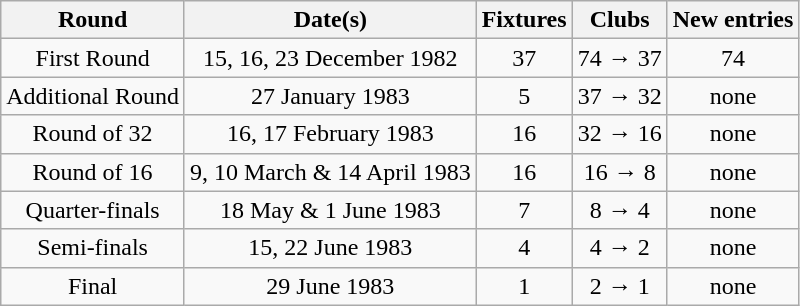<table class="wikitable" style="text-align:center">
<tr>
<th>Round</th>
<th>Date(s)</th>
<th>Fixtures</th>
<th>Clubs</th>
<th>New entries</th>
</tr>
<tr>
<td>First Round</td>
<td>15, 16, 23 December 1982</td>
<td>37</td>
<td>74 → 37</td>
<td>74</td>
</tr>
<tr>
<td>Additional Round</td>
<td>27 January 1983</td>
<td>5</td>
<td>37 → 32</td>
<td>none</td>
</tr>
<tr>
<td>Round of 32</td>
<td>16, 17 February 1983</td>
<td>16</td>
<td>32 → 16</td>
<td>none</td>
</tr>
<tr>
<td>Round of 16</td>
<td>9, 10 March & 14 April 1983</td>
<td>16</td>
<td>16 → 8</td>
<td>none</td>
</tr>
<tr>
<td>Quarter-finals</td>
<td>18 May & 1 June 1983</td>
<td>7</td>
<td>8 → 4</td>
<td>none</td>
</tr>
<tr>
<td>Semi-finals</td>
<td>15, 22 June 1983</td>
<td>4</td>
<td>4 → 2</td>
<td>none</td>
</tr>
<tr>
<td>Final</td>
<td>29 June 1983</td>
<td>1</td>
<td>2 → 1</td>
<td>none</td>
</tr>
</table>
